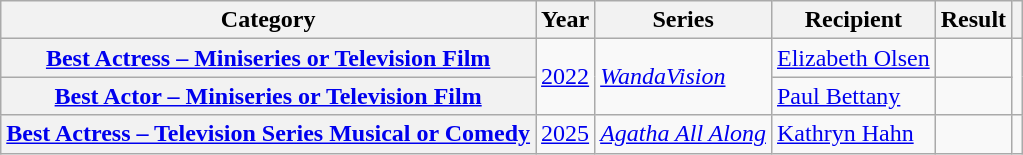<table class="wikitable plainrowheaders sortable">
<tr>
<th scope="col">Category</th>
<th scope="col">Year</th>
<th scope="col">Series</th>
<th scope="col">Recipient</th>
<th scope="col">Result</th>
<th scope="col" class="unsortable"></th>
</tr>
<tr>
<th scope="row"><a href='#'>Best Actress – Miniseries or Television Film</a></th>
<td rowspan="2"><a href='#'>2022</a></td>
<td rowspan="2"><em><a href='#'>WandaVision</a></em></td>
<td><a href='#'>Elizabeth Olsen</a></td>
<td></td>
<td rowspan="2" style="text-align: center;"></td>
</tr>
<tr>
<th scope="row"><a href='#'>Best Actor – Miniseries or Television Film</a></th>
<td><a href='#'>Paul Bettany</a></td>
<td></td>
</tr>
<tr>
<th scope="row"><a href='#'>Best Actress – Television Series Musical or Comedy</a></th>
<td><a href='#'>2025</a></td>
<td><em><a href='#'>Agatha All Along</a></em></td>
<td><a href='#'>Kathryn Hahn</a></td>
<td></td>
<td style="text-align: center;"></td>
</tr>
</table>
